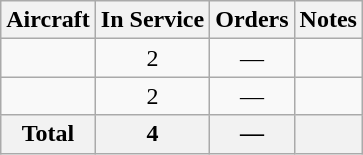<table class="wikitable" style="text-align:center;">
<tr>
<th>Aircraft</th>
<th>In Service</th>
<th>Orders</th>
<th>Notes</th>
</tr>
<tr>
<td></td>
<td>2</td>
<td>—</td>
<td></td>
</tr>
<tr>
<td></td>
<td>2</td>
<td>—</td>
<td></td>
</tr>
<tr>
<th>Total</th>
<th>4</th>
<th>—</th>
<th></th>
</tr>
</table>
